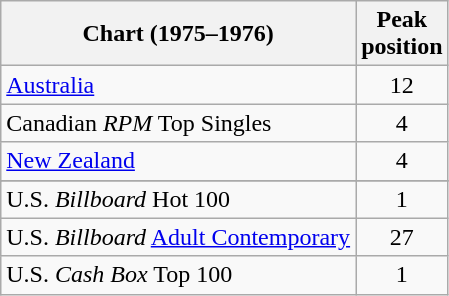<table class="wikitable sortable">
<tr>
<th>Chart (1975–1976)</th>
<th>Peak<br>position</th>
</tr>
<tr>
<td><a href='#'>Australia</a></td>
<td style="text-align:center;">12</td>
</tr>
<tr>
<td>Canadian <em>RPM</em> Top Singles</td>
<td style="text-align:center;">4</td>
</tr>
<tr>
<td><a href='#'>New Zealand</a></td>
<td style="text-align:center;">4</td>
</tr>
<tr>
</tr>
<tr>
<td>U.S. <em>Billboard</em> Hot 100</td>
<td style="text-align:center;">1</td>
</tr>
<tr>
<td>U.S. <em>Billboard</em> <a href='#'>Adult Contemporary</a></td>
<td align="center">27</td>
</tr>
<tr>
<td>U.S. <em>Cash Box</em> Top 100</td>
<td style="text-align:center;">1</td>
</tr>
</table>
